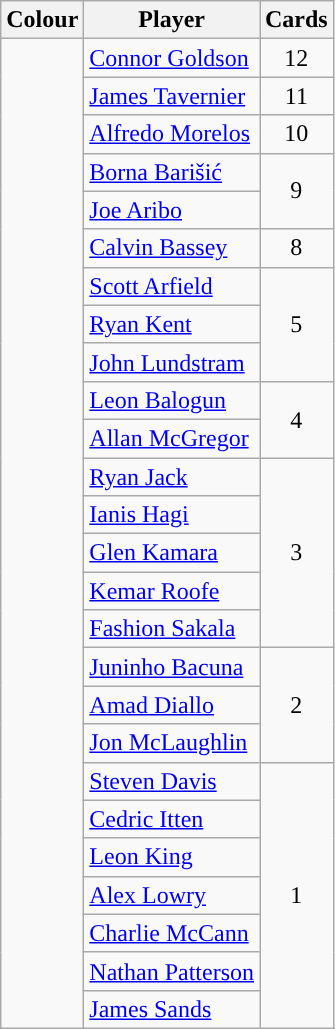<table class="wikitable" style="text-align:center">
<tr>
<th>Colour</th>
<th>Player</th>
<th>Cards</th>
</tr>
<tr>
<td rowspan="26"></td>
<td align="left"><a href='#'>Connor Goldson</a></td>
<td rowspan="1">12</td>
</tr>
<tr>
<td align="left"><a href='#'>James Tavernier</a></td>
<td rowspan="1">11</td>
</tr>
<tr>
<td align="left"><a href='#'>Alfredo Morelos</a></td>
<td rowspan="1">10</td>
</tr>
<tr>
<td align="left"><a href='#'>Borna Barišić</a></td>
<td rowspan="2">9</td>
</tr>
<tr>
<td align="left"><a href='#'>Joe Aribo</a></td>
</tr>
<tr>
<td align="left"><a href='#'>Calvin Bassey</a></td>
<td rowspan="1">8</td>
</tr>
<tr>
<td align="left"><a href='#'>Scott Arfield</a></td>
<td rowspan="3">5</td>
</tr>
<tr>
<td align="left"><a href='#'>Ryan Kent</a></td>
</tr>
<tr>
<td align="left"><a href='#'>John Lundstram</a></td>
</tr>
<tr>
<td align="left"><a href='#'>Leon Balogun</a></td>
<td rowspan="2">4</td>
</tr>
<tr>
<td align="left"><a href='#'>Allan McGregor</a></td>
</tr>
<tr>
<td align="left"><a href='#'>Ryan Jack</a></td>
<td rowspan="5">3</td>
</tr>
<tr>
<td align="left"><a href='#'>Ianis Hagi</a></td>
</tr>
<tr>
<td align="left"><a href='#'>Glen Kamara</a></td>
</tr>
<tr>
<td align="left"><a href='#'>Kemar Roofe</a></td>
</tr>
<tr>
<td align="left"><a href='#'>Fashion Sakala</a></td>
</tr>
<tr>
<td align="left"><a href='#'>Juninho Bacuna</a></td>
<td rowspan="3">2</td>
</tr>
<tr>
<td align="left"><a href='#'>Amad Diallo</a></td>
</tr>
<tr>
<td align="left"><a href='#'>Jon McLaughlin</a></td>
</tr>
<tr>
<td align="left"><a href='#'>Steven Davis</a></td>
<td rowspan="7">1</td>
</tr>
<tr>
<td align="left"><a href='#'>Cedric Itten</a></td>
</tr>
<tr>
<td align="left"><a href='#'>Leon King</a></td>
</tr>
<tr>
<td align="left"><a href='#'>Alex Lowry</a></td>
</tr>
<tr>
<td align="left"><a href='#'>Charlie McCann</a></td>
</tr>
<tr>
<td align="left"><a href='#'>Nathan Patterson</a></td>
</tr>
<tr>
<td align="left"><a href='#'>James Sands</a></td>
</tr>
</table>
